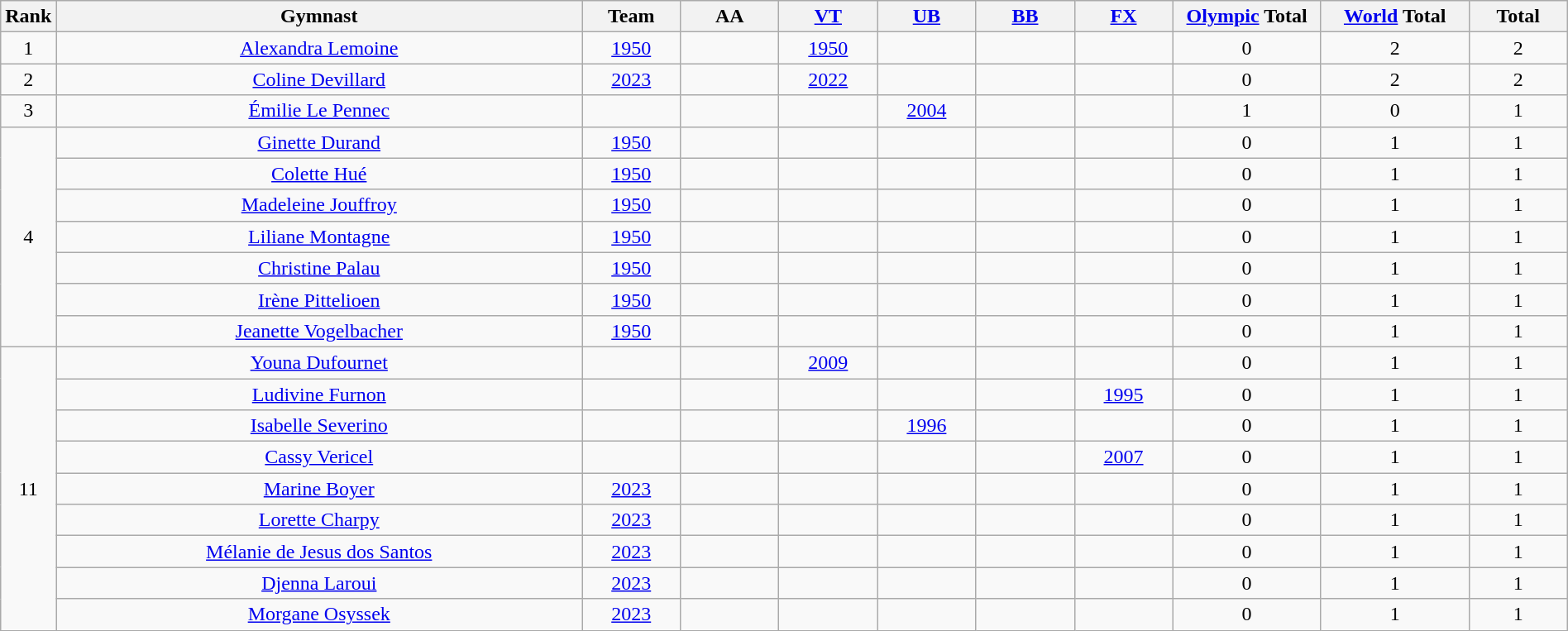<table class="wikitable sortable" width=100% style="text-align:center;">
<tr>
<th style="width:1.8em;">Rank</th>
<th class=unsortable>Gymnast</th>
<th style="width:4.5em;">Team</th>
<th style="width:4.5em;">AA</th>
<th style="width:4.5em;"><a href='#'>VT</a></th>
<th style="width:4.5em;"><a href='#'>UB</a></th>
<th style="width:4.5em;"><a href='#'>BB</a></th>
<th style="width:4.5em;"><a href='#'>FX</a></th>
<th style="width:7.0em;"><a href='#'>Olympic</a> Total</th>
<th style="width:7.0em;"><a href='#'>World</a> Total</th>
<th style="width:4.5em;">Total</th>
</tr>
<tr>
<td>1</td>
<td><a href='#'>Alexandra Lemoine</a></td>
<td> <a href='#'>1950</a></td>
<td></td>
<td> <a href='#'>1950</a></td>
<td></td>
<td></td>
<td></td>
<td>0</td>
<td>2</td>
<td>2</td>
</tr>
<tr>
<td>2</td>
<td><a href='#'>Coline Devillard</a></td>
<td> <a href='#'>2023</a></td>
<td></td>
<td> <a href='#'>2022</a></td>
<td></td>
<td></td>
<td></td>
<td>0</td>
<td>2</td>
<td>2</td>
</tr>
<tr>
<td>3</td>
<td><a href='#'>Émilie Le Pennec</a></td>
<td></td>
<td></td>
<td></td>
<td> <a href='#'>2004</a></td>
<td></td>
<td></td>
<td>1</td>
<td>0</td>
<td>1</td>
</tr>
<tr>
<td rowspan="7">4</td>
<td><a href='#'>Ginette Durand</a></td>
<td> <a href='#'>1950</a></td>
<td></td>
<td></td>
<td></td>
<td></td>
<td></td>
<td>0</td>
<td>1</td>
<td>1</td>
</tr>
<tr>
<td><a href='#'>Colette Hué</a></td>
<td> <a href='#'>1950</a></td>
<td></td>
<td></td>
<td></td>
<td></td>
<td></td>
<td>0</td>
<td>1</td>
<td>1</td>
</tr>
<tr>
<td><a href='#'>Madeleine Jouffroy</a></td>
<td> <a href='#'>1950</a></td>
<td></td>
<td></td>
<td></td>
<td></td>
<td></td>
<td>0</td>
<td>1</td>
<td>1</td>
</tr>
<tr>
<td><a href='#'>Liliane Montagne</a></td>
<td> <a href='#'>1950</a></td>
<td></td>
<td></td>
<td></td>
<td></td>
<td></td>
<td>0</td>
<td>1</td>
<td>1</td>
</tr>
<tr>
<td><a href='#'>Christine Palau</a></td>
<td> <a href='#'>1950</a></td>
<td></td>
<td></td>
<td></td>
<td></td>
<td></td>
<td>0</td>
<td>1</td>
<td>1</td>
</tr>
<tr>
<td><a href='#'>Irène Pittelioen</a></td>
<td> <a href='#'>1950</a></td>
<td></td>
<td></td>
<td></td>
<td></td>
<td></td>
<td>0</td>
<td>1</td>
<td>1</td>
</tr>
<tr>
<td><a href='#'>Jeanette Vogelbacher</a></td>
<td> <a href='#'>1950</a></td>
<td></td>
<td></td>
<td></td>
<td></td>
<td></td>
<td>0</td>
<td>1</td>
<td>1</td>
</tr>
<tr>
<td rowspan="10">11</td>
<td><a href='#'>Youna Dufournet</a></td>
<td></td>
<td></td>
<td> <a href='#'>2009</a></td>
<td></td>
<td></td>
<td></td>
<td>0</td>
<td>1</td>
<td>1</td>
</tr>
<tr>
<td><a href='#'>Ludivine Furnon</a></td>
<td></td>
<td></td>
<td></td>
<td></td>
<td></td>
<td> <a href='#'>1995</a></td>
<td>0</td>
<td>1</td>
<td>1</td>
</tr>
<tr>
<td><a href='#'>Isabelle Severino</a></td>
<td></td>
<td></td>
<td></td>
<td> <a href='#'>1996</a></td>
<td></td>
<td></td>
<td>0</td>
<td>1</td>
<td>1</td>
</tr>
<tr>
<td><a href='#'>Cassy Vericel</a></td>
<td></td>
<td></td>
<td></td>
<td></td>
<td></td>
<td> <a href='#'>2007</a></td>
<td>0</td>
<td>1</td>
<td>1</td>
</tr>
<tr>
<td><a href='#'>Marine Boyer</a></td>
<td> <a href='#'>2023</a></td>
<td></td>
<td></td>
<td></td>
<td></td>
<td></td>
<td>0</td>
<td>1</td>
<td>1</td>
</tr>
<tr>
<td><a href='#'>Lorette Charpy</a></td>
<td> <a href='#'>2023</a></td>
<td></td>
<td></td>
<td></td>
<td></td>
<td></td>
<td>0</td>
<td>1</td>
<td>1</td>
</tr>
<tr>
<td><a href='#'>Mélanie de Jesus dos Santos</a></td>
<td> <a href='#'>2023</a></td>
<td></td>
<td></td>
<td></td>
<td></td>
<td></td>
<td>0</td>
<td>1</td>
<td>1</td>
</tr>
<tr>
<td><a href='#'>Djenna Laroui</a></td>
<td> <a href='#'>2023</a></td>
<td></td>
<td></td>
<td></td>
<td></td>
<td></td>
<td>0</td>
<td>1</td>
<td>1</td>
</tr>
<tr>
<td><a href='#'>Morgane Osyssek</a></td>
<td> <a href='#'>2023</a></td>
<td></td>
<td></td>
<td></td>
<td></td>
<td></td>
<td>0</td>
<td>1</td>
<td>1</td>
</tr>
</table>
